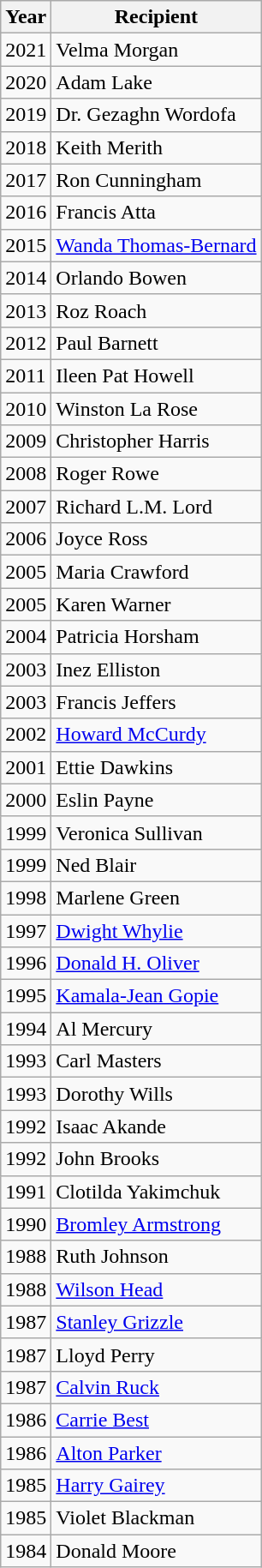<table class="wikitable sortable">
<tr>
<th>Year</th>
<th>Recipient</th>
</tr>
<tr>
<td>2021</td>
<td>Velma Morgan</td>
</tr>
<tr>
<td>2020</td>
<td>Adam Lake</td>
</tr>
<tr>
<td>2019</td>
<td>Dr. Gezaghn Wordofa</td>
</tr>
<tr>
<td>2018</td>
<td>Keith Merith</td>
</tr>
<tr>
<td>2017</td>
<td>Ron Cunningham</td>
</tr>
<tr>
<td>2016</td>
<td>Francis Atta</td>
</tr>
<tr>
<td>2015</td>
<td><a href='#'>Wanda Thomas-Bernard</a></td>
</tr>
<tr>
<td>2014</td>
<td>Orlando Bowen</td>
</tr>
<tr>
<td>2013</td>
<td>Roz Roach</td>
</tr>
<tr>
<td>2012</td>
<td>Paul Barnett</td>
</tr>
<tr>
<td>2011</td>
<td>Ileen Pat Howell</td>
</tr>
<tr>
<td>2010</td>
<td>Winston La Rose</td>
</tr>
<tr>
<td>2009</td>
<td>Christopher Harris</td>
</tr>
<tr>
<td>2008</td>
<td>Roger Rowe</td>
</tr>
<tr>
<td>2007</td>
<td>Richard L.M. Lord</td>
</tr>
<tr>
<td>2006</td>
<td>Joyce Ross</td>
</tr>
<tr>
<td>2005</td>
<td>Maria Crawford</td>
</tr>
<tr>
<td>2005</td>
<td>Karen Warner</td>
</tr>
<tr>
<td>2004</td>
<td>Patricia Horsham</td>
</tr>
<tr>
<td>2003</td>
<td>Inez Elliston</td>
</tr>
<tr>
<td>2003</td>
<td>Francis Jeffers</td>
</tr>
<tr>
<td>2002</td>
<td><a href='#'>Howard McCurdy</a></td>
</tr>
<tr>
<td>2001</td>
<td>Ettie Dawkins</td>
</tr>
<tr>
<td>2000</td>
<td>Eslin Payne</td>
</tr>
<tr>
<td>1999</td>
<td>Veronica Sullivan</td>
</tr>
<tr>
<td>1999</td>
<td>Ned Blair</td>
</tr>
<tr>
<td>1998</td>
<td>Marlene Green</td>
</tr>
<tr>
<td>1997</td>
<td><a href='#'>Dwight Whylie</a></td>
</tr>
<tr>
<td>1996</td>
<td><a href='#'>Donald H. Oliver</a></td>
</tr>
<tr>
<td>1995</td>
<td><a href='#'>Kamala-Jean Gopie</a></td>
</tr>
<tr>
<td>1994</td>
<td>Al Mercury</td>
</tr>
<tr>
<td>1993</td>
<td>Carl Masters</td>
</tr>
<tr>
<td>1993</td>
<td>Dorothy Wills</td>
</tr>
<tr>
<td>1992</td>
<td>Isaac Akande</td>
</tr>
<tr>
<td>1992</td>
<td>John Brooks</td>
</tr>
<tr>
<td>1991</td>
<td>Clotilda Yakimchuk</td>
</tr>
<tr>
<td>1990</td>
<td><a href='#'>Bromley Armstrong</a></td>
</tr>
<tr>
<td>1988</td>
<td>Ruth Johnson</td>
</tr>
<tr>
<td>1988</td>
<td><a href='#'>Wilson Head</a></td>
</tr>
<tr>
<td>1987</td>
<td><a href='#'>Stanley Grizzle</a></td>
</tr>
<tr>
<td>1987</td>
<td>Lloyd Perry</td>
</tr>
<tr>
<td>1987</td>
<td><a href='#'>Calvin Ruck</a></td>
</tr>
<tr>
<td>1986</td>
<td><a href='#'>Carrie Best</a></td>
</tr>
<tr>
<td>1986</td>
<td><a href='#'>Alton Parker</a></td>
</tr>
<tr>
<td>1985</td>
<td><a href='#'>Harry Gairey</a></td>
</tr>
<tr>
<td>1985</td>
<td>Violet Blackman</td>
</tr>
<tr>
<td>1984</td>
<td>Donald Moore</td>
</tr>
</table>
